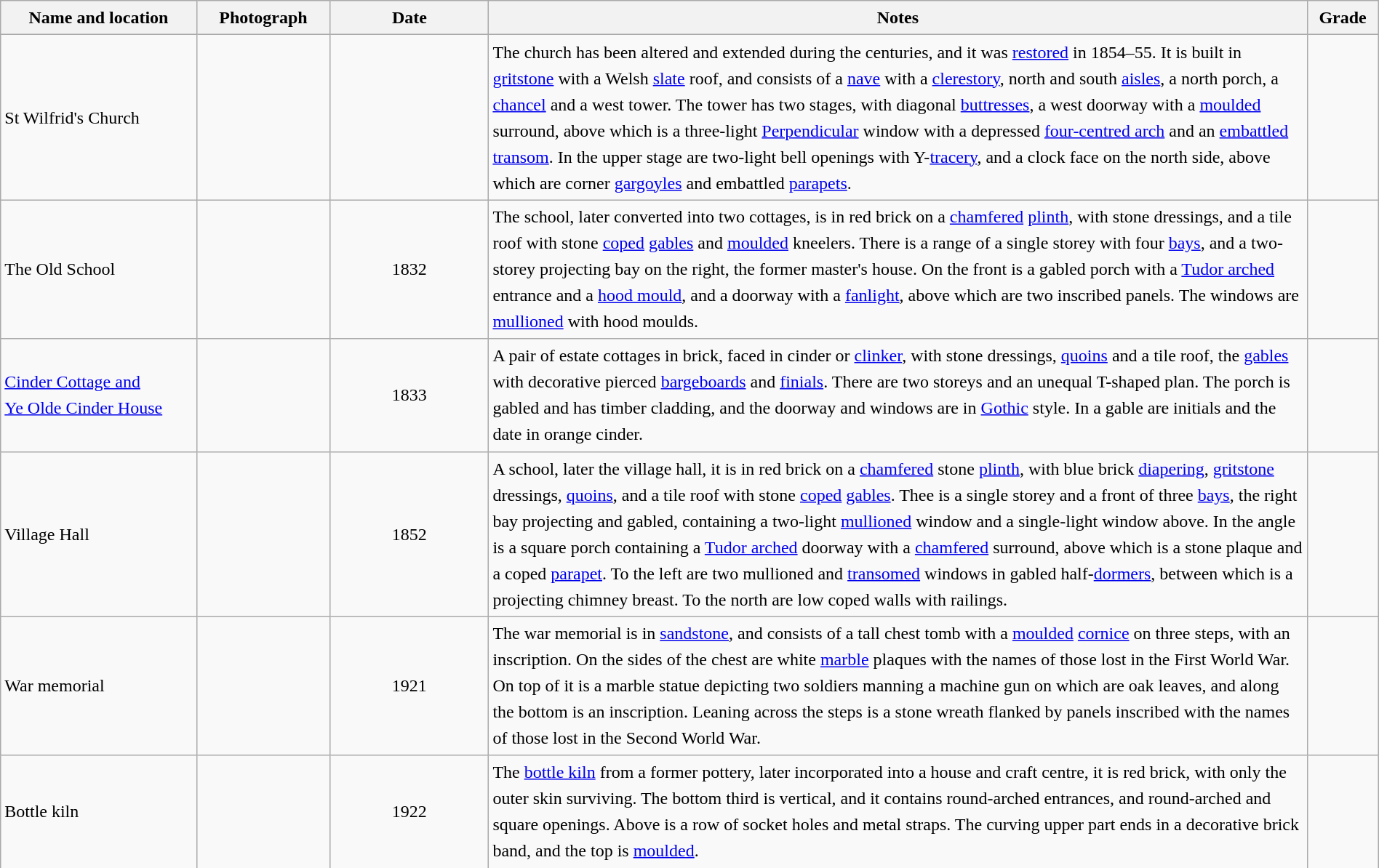<table class="wikitable sortable plainrowheaders" style="width:100%; border:0; text-align:left; line-height:150%;">
<tr>
<th scope="col"  style="width:150px">Name and location</th>
<th scope="col"  style="width:100px" class="unsortable">Photograph</th>
<th scope="col"  style="width:120px">Date</th>
<th scope="col"  style="width:650px" class="unsortable">Notes</th>
<th scope="col"  style="width:50px">Grade</th>
</tr>
<tr>
<td>St Wilfrid's Church<br><small></small></td>
<td></td>
<td align="center"></td>
<td>The church has been altered and extended during the centuries, and it was <a href='#'>restored</a> in 1854–55.  It is built in <a href='#'>gritstone</a> with a Welsh <a href='#'>slate</a> roof, and consists of a <a href='#'>nave</a> with a <a href='#'>clerestory</a>, north and south <a href='#'>aisles</a>, a north porch, a <a href='#'>chancel</a> and a west tower.  The tower has two stages, with diagonal <a href='#'>buttresses</a>, a west doorway with a <a href='#'>moulded</a> surround, above which is a three-light <a href='#'>Perpendicular</a> window with a depressed <a href='#'>four-centred arch</a> and an <a href='#'>embattled</a> <a href='#'>transom</a>.  In the upper stage are two-light bell openings with Y-<a href='#'>tracery</a>, and a clock face on the north side, above which are corner <a href='#'>gargoyles</a> and embattled <a href='#'>parapets</a>.</td>
<td align="center" ></td>
</tr>
<tr>
<td>The Old School<br><small></small></td>
<td></td>
<td align="center">1832</td>
<td>The school, later converted into two cottages, is in red brick on a <a href='#'>chamfered</a> <a href='#'>plinth</a>, with stone dressings, and a tile roof with stone <a href='#'>coped</a> <a href='#'>gables</a> and <a href='#'>moulded</a> kneelers.  There is a range of a single storey with four <a href='#'>bays</a>, and a two-storey projecting bay on the right, the former master's house.  On the front is a gabled porch with a <a href='#'>Tudor arched</a> entrance and a <a href='#'>hood mould</a>, and a doorway with a <a href='#'>fanlight</a>, above which are two inscribed panels.  The windows are <a href='#'>mullioned</a> with hood moulds.</td>
<td align="center" ></td>
</tr>
<tr>
<td><a href='#'>Cinder Cottage and<br>Ye Olde Cinder House</a><br><small></small></td>
<td></td>
<td align="center">1833</td>
<td>A pair of estate cottages in brick, faced in cinder or <a href='#'>clinker</a>, with stone dressings, <a href='#'>quoins</a> and a tile roof, the <a href='#'>gables</a> with decorative pierced <a href='#'>bargeboards</a> and <a href='#'>finials</a>.  There are two storeys and an unequal T-shaped plan.  The porch is gabled and has timber cladding, and the doorway and windows are in <a href='#'>Gothic</a> style.  In a gable are initials and the date in orange cinder.</td>
<td align="center" ></td>
</tr>
<tr>
<td>Village Hall<br><small></small></td>
<td></td>
<td align="center">1852</td>
<td>A school, later the village hall, it is in red brick on a <a href='#'>chamfered</a> stone <a href='#'>plinth</a>, with blue brick <a href='#'>diapering</a>, <a href='#'>gritstone</a> dressings, <a href='#'>quoins</a>, and a tile roof with stone <a href='#'>coped</a> <a href='#'>gables</a>.  Thee is a single storey and a front of three <a href='#'>bays</a>, the right bay projecting and gabled, containing a two-light <a href='#'>mullioned</a> window and a single-light window above.  In the angle is a square porch containing a <a href='#'>Tudor arched</a> doorway with a <a href='#'>chamfered</a> surround, above which is a stone plaque and a coped <a href='#'>parapet</a>.  To the left are two mullioned and <a href='#'>transomed</a> windows in gabled half-<a href='#'>dormers</a>, between which is a projecting chimney breast.  To the north are low coped walls with railings.</td>
<td align="center" ></td>
</tr>
<tr>
<td>War memorial<br><small></small></td>
<td></td>
<td align="center">1921</td>
<td>The war memorial is in <a href='#'>sandstone</a>, and consists of a tall chest tomb with a <a href='#'>moulded</a> <a href='#'>cornice</a> on three steps, with an inscription.  On the sides of the chest are white <a href='#'>marble</a> plaques with the names of those lost in the First World War.  On top of it is a marble statue depicting two soldiers manning a machine gun on which are oak leaves, and along the bottom is an inscription.  Leaning across the steps is a stone wreath flanked by panels inscribed with the names of those lost in the Second World War.</td>
<td align="center" ></td>
</tr>
<tr>
<td>Bottle kiln<br><small></small></td>
<td></td>
<td align="center">1922</td>
<td>The <a href='#'>bottle kiln</a> from a former pottery, later incorporated into a house and craft centre, it is red brick, with only the outer skin surviving.  The bottom third is vertical, and it contains round-arched entrances, and round-arched and square openings.  Above is a row of socket holes and metal straps.  The curving upper part ends in a decorative brick band, and the top is <a href='#'>moulded</a>.</td>
<td align="center" ></td>
</tr>
<tr>
</tr>
</table>
